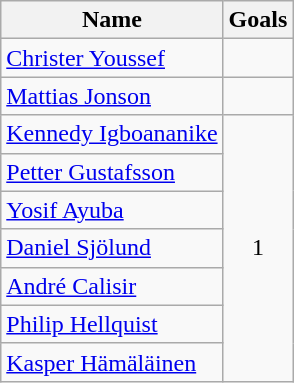<table class="wikitable">
<tr>
<th>Name</th>
<th>Goals</th>
</tr>
<tr>
<td> <a href='#'>Christer Youssef</a></td>
<td></td>
</tr>
<tr>
<td> <a href='#'>Mattias Jonson</a></td>
<td></td>
</tr>
<tr>
<td> <a href='#'>Kennedy Igboananike</a></td>
<td rowspan="7" align=center>1</td>
</tr>
<tr>
<td> <a href='#'>Petter Gustafsson</a></td>
</tr>
<tr>
<td> <a href='#'>Yosif Ayuba</a></td>
</tr>
<tr>
<td> <a href='#'>Daniel Sjölund</a></td>
</tr>
<tr>
<td> <a href='#'>André Calisir</a></td>
</tr>
<tr>
<td> <a href='#'>Philip Hellquist</a></td>
</tr>
<tr>
<td> <a href='#'>Kasper Hämäläinen</a></td>
</tr>
</table>
